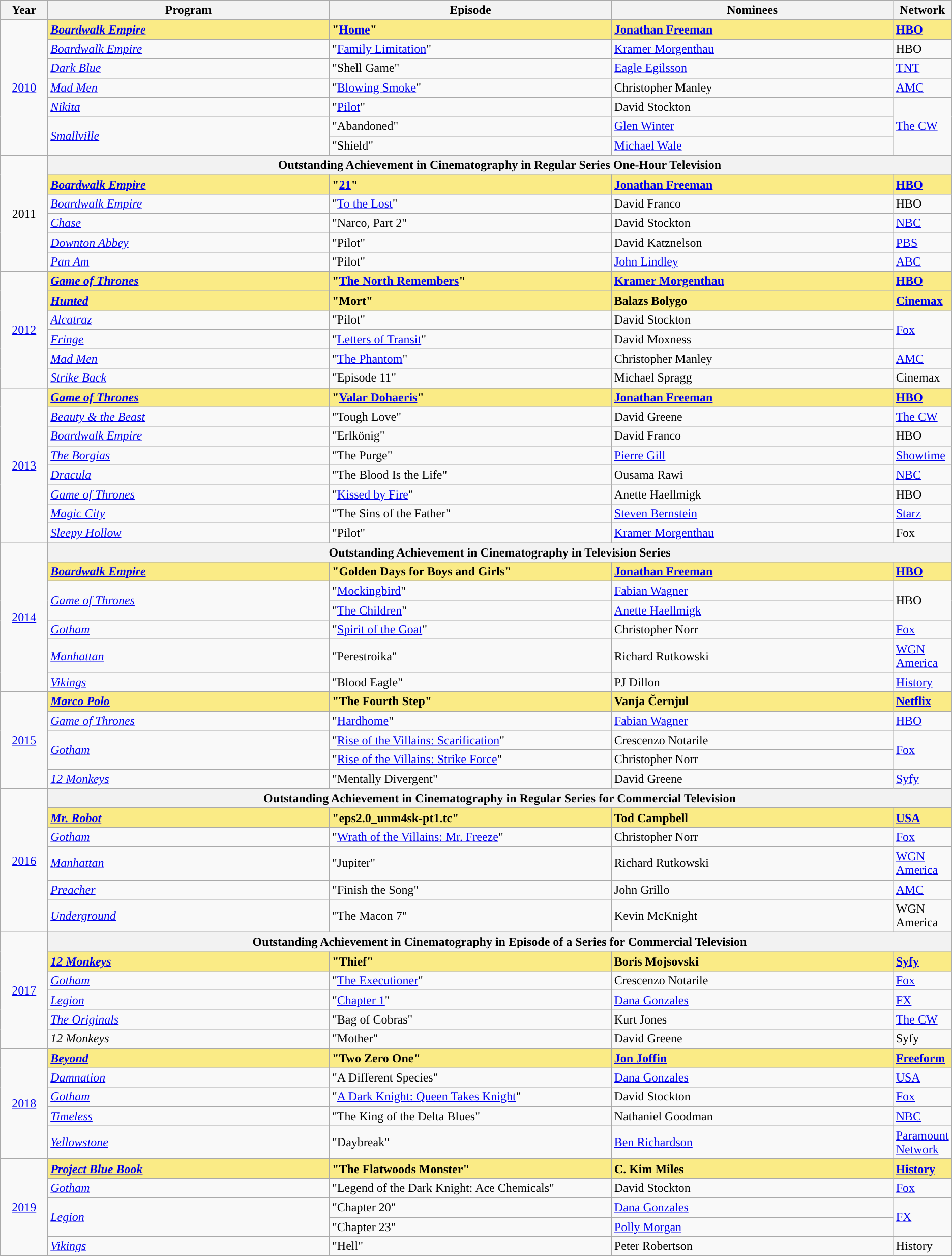<table class="wikitable">
<tr>
<th width="5%">Year</th>
<th width="30%">Program</th>
<th width="30%">Episode</th>
<th width="30%">Nominees</th>
<th width="5%">Network</th>
</tr>
<tr>
<td rowspan="8" style="text-align:center;"><a href='#'>2010</a><br></td>
</tr>
<tr style="background:#FAEB86;">
<td><strong><em><a href='#'>Boardwalk Empire</a></em></strong></td>
<td><strong>"<a href='#'>Home</a>"</strong></td>
<td><strong><a href='#'>Jonathan Freeman</a></strong></td>
<td><strong><a href='#'>HBO</a></strong></td>
</tr>
<tr>
<td><em><a href='#'>Boardwalk Empire</a></em></td>
<td>"<a href='#'>Family Limitation</a>"</td>
<td><a href='#'>Kramer Morgenthau</a></td>
<td>HBO</td>
</tr>
<tr>
<td><em><a href='#'>Dark Blue</a></em></td>
<td>"Shell Game"</td>
<td><a href='#'>Eagle Egilsson</a></td>
<td><a href='#'>TNT</a></td>
</tr>
<tr>
<td><em><a href='#'>Mad Men</a></em></td>
<td>"<a href='#'>Blowing Smoke</a>"</td>
<td>Christopher Manley</td>
<td><a href='#'>AMC</a></td>
</tr>
<tr>
<td><em><a href='#'>Nikita</a></em></td>
<td>"<a href='#'>Pilot</a>"</td>
<td>David Stockton</td>
<td rowspan=3><a href='#'>The CW</a></td>
</tr>
<tr>
<td rowspan=2><em><a href='#'>Smallville</a></em></td>
<td>"Abandoned"</td>
<td><a href='#'>Glen Winter</a></td>
</tr>
<tr>
<td>"Shield"</td>
<td><a href='#'>Michael Wale</a></td>
</tr>
<tr>
<td rowspan="6" style="text-align:center;">2011<br></td>
<th colspan="4">Outstanding Achievement in Cinematography in Regular Series One-Hour Television</th>
</tr>
<tr style="background:#FAEB86;">
<td><strong><em><a href='#'>Boardwalk Empire</a></em></strong></td>
<td><strong>"<a href='#'>21</a>"</strong></td>
<td><strong><a href='#'>Jonathan Freeman</a></strong></td>
<td><strong><a href='#'>HBO</a></strong></td>
</tr>
<tr>
<td><em><a href='#'>Boardwalk Empire</a></em></td>
<td>"<a href='#'>To the Lost</a>"</td>
<td>David Franco</td>
<td>HBO</td>
</tr>
<tr>
<td><em><a href='#'>Chase</a></em></td>
<td>"Narco, Part 2"</td>
<td>David Stockton</td>
<td><a href='#'>NBC</a></td>
</tr>
<tr>
<td><em><a href='#'>Downton Abbey</a></em></td>
<td>"Pilot"</td>
<td>David Katznelson</td>
<td><a href='#'>PBS</a></td>
</tr>
<tr>
<td><em><a href='#'>Pan Am</a></em></td>
<td>"Pilot"</td>
<td><a href='#'>John Lindley</a></td>
<td><a href='#'>ABC</a></td>
</tr>
<tr>
<td rowspan="7" style="text-align:center;"><a href='#'>2012</a><br></td>
</tr>
<tr style="background:#FAEB86;">
<td><strong><em><a href='#'>Game of Thrones</a></em></strong></td>
<td><strong>"<a href='#'>The North Remembers</a>"</strong></td>
<td><strong><a href='#'>Kramer Morgenthau</a></strong></td>
<td><strong><a href='#'>HBO</a></strong></td>
</tr>
<tr style="background:#FAEB86;">
<td><strong><em><a href='#'>Hunted</a></em></strong></td>
<td><strong>"Mort"</strong></td>
<td><strong>Balazs Bolygo</strong></td>
<td><strong><a href='#'>Cinemax</a></strong></td>
</tr>
<tr>
<td><em><a href='#'>Alcatraz</a></em></td>
<td>"Pilot"</td>
<td>David Stockton</td>
<td rowspan=2><a href='#'>Fox</a></td>
</tr>
<tr>
<td><em><a href='#'>Fringe</a></em></td>
<td>"<a href='#'>Letters of Transit</a>"</td>
<td>David Moxness</td>
</tr>
<tr>
<td><em><a href='#'>Mad Men</a></em></td>
<td>"<a href='#'>The Phantom</a>"</td>
<td>Christopher Manley</td>
<td><a href='#'>AMC</a></td>
</tr>
<tr>
<td><em><a href='#'>Strike Back</a></em></td>
<td>"Episode 11"</td>
<td>Michael Spragg</td>
<td>Cinemax</td>
</tr>
<tr>
<td rowspan="9" style="text-align:center;"><a href='#'>2013</a><br></td>
</tr>
<tr style="background:#FAEB86;">
<td><strong><em><a href='#'>Game of Thrones</a></em></strong></td>
<td><strong>"<a href='#'>Valar Dohaeris</a>"</strong></td>
<td><strong><a href='#'>Jonathan Freeman</a></strong></td>
<td><strong><a href='#'>HBO</a></strong></td>
</tr>
<tr>
<td><em><a href='#'>Beauty & the Beast</a></em></td>
<td>"Tough Love"</td>
<td>David Greene</td>
<td><a href='#'>The CW</a></td>
</tr>
<tr>
<td><em><a href='#'>Boardwalk Empire</a></em></td>
<td>"Erlkönig"</td>
<td>David Franco</td>
<td>HBO</td>
</tr>
<tr>
<td><em><a href='#'>The Borgias</a></em></td>
<td>"The Purge"</td>
<td><a href='#'>Pierre Gill</a></td>
<td><a href='#'>Showtime</a></td>
</tr>
<tr>
<td><em><a href='#'>Dracula</a></em></td>
<td>"The Blood Is the Life"</td>
<td>Ousama Rawi</td>
<td><a href='#'>NBC</a></td>
</tr>
<tr>
<td><em><a href='#'>Game of Thrones</a></em></td>
<td>"<a href='#'>Kissed by Fire</a>"</td>
<td>Anette Haellmigk</td>
<td>HBO</td>
</tr>
<tr>
<td><em><a href='#'>Magic City</a></em></td>
<td>"The Sins of the Father"</td>
<td><a href='#'>Steven Bernstein</a></td>
<td><a href='#'>Starz</a></td>
</tr>
<tr>
<td><em><a href='#'>Sleepy Hollow</a></em></td>
<td>"Pilot"</td>
<td><a href='#'>Kramer Morgenthau</a></td>
<td>Fox</td>
</tr>
<tr>
<td rowspan="7" style="text-align:center;"><a href='#'>2014</a><br></td>
<th colspan="4">Outstanding Achievement in Cinematography in Television Series</th>
</tr>
<tr style="background:#FAEB86;">
<td><strong><em><a href='#'>Boardwalk Empire</a></em></strong></td>
<td><strong>"Golden Days for Boys and Girls"</strong></td>
<td><strong><a href='#'>Jonathan Freeman</a></strong></td>
<td><strong><a href='#'>HBO</a></strong></td>
</tr>
<tr>
<td rowspan=2><em><a href='#'>Game of Thrones</a></em></td>
<td>"<a href='#'>Mockingbird</a>"</td>
<td><a href='#'>Fabian Wagner</a></td>
<td rowspan=2>HBO</td>
</tr>
<tr>
<td>"<a href='#'>The Children</a>"</td>
<td><a href='#'>Anette Haellmigk</a></td>
</tr>
<tr>
<td><em><a href='#'>Gotham</a></em></td>
<td>"<a href='#'>Spirit of the Goat</a>"</td>
<td>Christopher Norr</td>
<td><a href='#'>Fox</a></td>
</tr>
<tr>
<td><em><a href='#'>Manhattan</a></em></td>
<td>"Perestroika"</td>
<td>Richard Rutkowski</td>
<td><a href='#'>WGN America</a></td>
</tr>
<tr>
<td><em><a href='#'>Vikings</a></em></td>
<td>"Blood Eagle"</td>
<td>PJ Dillon</td>
<td><a href='#'>History</a></td>
</tr>
<tr>
<td rowspan="6" style="text-align:center;"><a href='#'>2015</a><br></td>
</tr>
<tr style="background:#FAEB86;">
<td><strong><em><a href='#'>Marco Polo</a></em></strong></td>
<td><strong>"The Fourth Step"</strong></td>
<td><strong>Vanja Černjul</strong></td>
<td><strong><a href='#'>Netflix</a></strong></td>
</tr>
<tr>
<td><em><a href='#'>Game of Thrones</a></em></td>
<td>"<a href='#'>Hardhome</a>"</td>
<td><a href='#'>Fabian Wagner</a></td>
<td><a href='#'>HBO</a></td>
</tr>
<tr>
<td rowspan=2><em><a href='#'>Gotham</a></em></td>
<td>"<a href='#'>Rise of the Villains: Scarification</a>"</td>
<td>Crescenzo Notarile</td>
<td rowspan=2><a href='#'>Fox</a></td>
</tr>
<tr>
<td>"<a href='#'>Rise of the Villains: Strike Force</a>"</td>
<td>Christopher Norr</td>
</tr>
<tr>
<td><em><a href='#'>12 Monkeys</a></em></td>
<td>"Mentally Divergent"</td>
<td>David Greene</td>
<td><a href='#'>Syfy</a></td>
</tr>
<tr>
<td rowspan="6" style="text-align:center;"><a href='#'>2016</a><br></td>
<th colspan="4">Outstanding Achievement in Cinematography in Regular Series for Commercial Television</th>
</tr>
<tr style="background:#FAEB86;">
<td><strong><em><a href='#'>Mr. Robot</a></em></strong></td>
<td><strong>"eps2.0_unm4sk-pt1.tc"</strong></td>
<td><strong>Tod Campbell</strong></td>
<td><strong><a href='#'>USA</a></strong></td>
</tr>
<tr>
<td><em><a href='#'>Gotham</a></em></td>
<td>"<a href='#'>Wrath of the Villains: Mr. Freeze</a>"</td>
<td>Christopher Norr</td>
<td><a href='#'>Fox</a></td>
</tr>
<tr>
<td><em><a href='#'>Manhattan</a></em></td>
<td>"Jupiter"</td>
<td>Richard Rutkowski</td>
<td><a href='#'>WGN America</a></td>
</tr>
<tr>
<td><em><a href='#'>Preacher</a></em></td>
<td>"Finish the Song"</td>
<td>John Grillo</td>
<td><a href='#'>AMC</a></td>
</tr>
<tr>
<td><em><a href='#'>Underground</a></em></td>
<td>"The Macon 7"</td>
<td>Kevin McKnight</td>
<td>WGN America</td>
</tr>
<tr>
<td rowspan="6" style="text-align:center;"><a href='#'>2017</a><br></td>
<th colspan="4">Outstanding Achievement in Cinematography in Episode of a Series for Commercial Television</th>
</tr>
<tr style="background:#FAEB86;">
<td><strong><em><a href='#'>12 Monkeys</a></em></strong></td>
<td><strong>"Thief"</strong></td>
<td><strong>Boris Mojsovski</strong></td>
<td><strong><a href='#'>Syfy</a></strong></td>
</tr>
<tr>
<td><em><a href='#'>Gotham</a></em></td>
<td>"<a href='#'>The Executioner</a>"</td>
<td>Crescenzo Notarile</td>
<td><a href='#'>Fox</a></td>
</tr>
<tr>
<td><em><a href='#'>Legion</a></em></td>
<td>"<a href='#'>Chapter 1</a>"</td>
<td><a href='#'>Dana Gonzales</a></td>
<td><a href='#'>FX</a></td>
</tr>
<tr>
<td><em><a href='#'>The Originals</a></em></td>
<td>"Bag of Cobras"</td>
<td>Kurt Jones</td>
<td><a href='#'>The CW</a></td>
</tr>
<tr>
<td><em>12 Monkeys</em></td>
<td>"Mother"</td>
<td>David Greene</td>
<td>Syfy</td>
</tr>
<tr>
<td rowspan="6" style="text-align:center;"><a href='#'>2018</a><br></td>
</tr>
<tr style="background:#FAEB86;">
<td><strong><em><a href='#'>Beyond</a></em></strong></td>
<td><strong>"Two Zero One"</strong></td>
<td><strong><a href='#'>Jon Joffin</a></strong></td>
<td><strong><a href='#'>Freeform</a></strong></td>
</tr>
<tr>
<td><em><a href='#'>Damnation</a></em></td>
<td>"A Different Species"</td>
<td><a href='#'>Dana Gonzales</a></td>
<td><a href='#'>USA</a></td>
</tr>
<tr>
<td><em><a href='#'>Gotham</a></em></td>
<td>"<a href='#'>A Dark Knight: Queen Takes Knight</a>"</td>
<td>David Stockton</td>
<td><a href='#'>Fox</a></td>
</tr>
<tr>
<td><em><a href='#'>Timeless</a></em></td>
<td>"The King of the Delta Blues"</td>
<td>Nathaniel Goodman</td>
<td><a href='#'>NBC</a></td>
</tr>
<tr>
<td><em><a href='#'>Yellowstone</a></em></td>
<td>"Daybreak"</td>
<td><a href='#'>Ben Richardson</a></td>
<td><a href='#'>Paramount Network</a></td>
</tr>
<tr>
<td rowspan="6" style="text-align:center;"><a href='#'>2019</a><br></td>
</tr>
<tr style="background:#FAEB86;">
<td><strong><em><a href='#'>Project Blue Book</a></em></strong></td>
<td><strong>"The Flatwoods Monster"</strong></td>
<td><strong>C. Kim Miles</strong></td>
<td><strong><a href='#'>History</a></strong></td>
</tr>
<tr>
<td><em><a href='#'>Gotham</a></em></td>
<td>"Legend of the Dark Knight: Ace Chemicals"</td>
<td>David Stockton</td>
<td><a href='#'>Fox</a></td>
</tr>
<tr>
<td rowspan="2"><em><a href='#'>Legion</a></em></td>
<td>"Chapter 20"</td>
<td><a href='#'>Dana Gonzales</a></td>
<td rowspan="2"><a href='#'>FX</a></td>
</tr>
<tr>
<td>"Chapter 23"</td>
<td><a href='#'>Polly Morgan</a></td>
</tr>
<tr>
<td><em><a href='#'>Vikings</a></em></td>
<td>"Hell"</td>
<td>Peter Robertson</td>
<td>History</td>
</tr>
</table>
